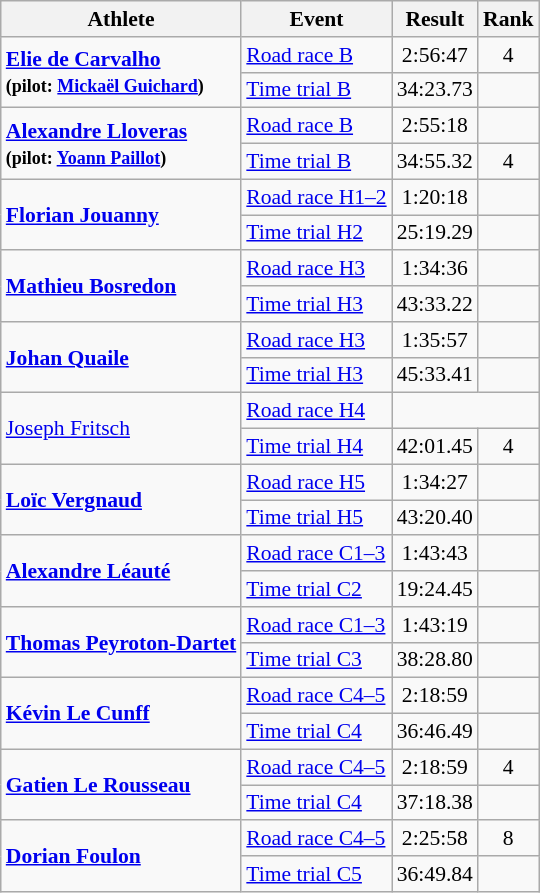<table class=wikitable style="font-size:90%">
<tr>
<th>Athlete</th>
<th>Event</th>
<th>Result</th>
<th>Rank</th>
</tr>
<tr align=center>
<td align=left rowspan=2><strong><a href='#'>Elie de Carvalho</a><br><small>(pilot: <a href='#'>Mickaël Guichard</a>)</small></strong></td>
<td align=left><a href='#'>Road race B</a></td>
<td>2:56:47</td>
<td>4</td>
</tr>
<tr align=center>
<td align=left><a href='#'>Time trial B</a></td>
<td>34:23.73</td>
<td></td>
</tr>
<tr align=center>
<td align=left rowspan=2><strong><a href='#'>Alexandre Lloveras</a><br><small>(pilot: <a href='#'>Yoann Paillot</a>)</small></strong></td>
<td align=left><a href='#'>Road race B</a></td>
<td>2:55:18</td>
<td></td>
</tr>
<tr align=center>
<td align=left><a href='#'>Time trial B</a></td>
<td>34:55.32</td>
<td>4</td>
</tr>
<tr align=center>
<td align=left rowspan=2><strong><a href='#'>Florian Jouanny</a></strong></td>
<td align=left><a href='#'>Road race H1–2</a></td>
<td>1:20:18</td>
<td></td>
</tr>
<tr align=center>
<td align=left><a href='#'>Time trial H2</a></td>
<td>25:19.29</td>
<td></td>
</tr>
<tr align=center>
<td align=left rowspan=2><strong><a href='#'>Mathieu Bosredon</a></strong></td>
<td align=left><a href='#'>Road race H3</a></td>
<td>1:34:36</td>
<td></td>
</tr>
<tr align=center>
<td align=left><a href='#'>Time trial H3</a></td>
<td>43:33.22</td>
<td></td>
</tr>
<tr align=center>
<td align=left rowspan=2><strong><a href='#'>Johan Quaile</a></strong></td>
<td align=left><a href='#'>Road race H3</a></td>
<td>1:35:57</td>
<td></td>
</tr>
<tr align=center>
<td align=left><a href='#'>Time trial H3</a></td>
<td>45:33.41</td>
<td></td>
</tr>
<tr align=center>
<td align=left rowspan=2><a href='#'>Joseph Fritsch</a></td>
<td align=left><a href='#'>Road race H4</a></td>
<td colspan=2></td>
</tr>
<tr align=center>
<td align=left><a href='#'>Time trial H4</a></td>
<td>42:01.45</td>
<td>4</td>
</tr>
<tr align=center>
<td align=left rowspan=2><strong><a href='#'>Loïc Vergnaud</a></strong></td>
<td align=left><a href='#'>Road race H5</a></td>
<td>1:34:27</td>
<td></td>
</tr>
<tr align=center>
<td align=left><a href='#'>Time trial H5</a></td>
<td>43:20.40</td>
<td></td>
</tr>
<tr align=center>
<td align=left rowspan=2><strong><a href='#'>Alexandre Léauté</a></strong></td>
<td align=left><a href='#'>Road race C1–3</a></td>
<td>1:43:43</td>
<td></td>
</tr>
<tr align=center>
<td align=left><a href='#'>Time trial C2</a></td>
<td>19:24.45</td>
<td></td>
</tr>
<tr align=center>
<td align=left rowspan=2><strong><a href='#'>Thomas Peyroton-Dartet</a></strong></td>
<td align=left><a href='#'>Road race C1–3</a></td>
<td>1:43:19</td>
<td></td>
</tr>
<tr align=center>
<td align=left><a href='#'>Time trial C3</a></td>
<td>38:28.80</td>
<td></td>
</tr>
<tr align=center>
<td align=left rowspan=2><strong><a href='#'>Kévin Le Cunff</a></strong></td>
<td align=left><a href='#'>Road race C4–5</a></td>
<td>2:18:59</td>
<td></td>
</tr>
<tr align=center>
<td align=left><a href='#'>Time trial C4</a></td>
<td>36:46.49</td>
<td></td>
</tr>
<tr align=center>
<td align=left rowspan=2><strong><a href='#'>Gatien Le Rousseau</a></strong></td>
<td align=left><a href='#'>Road race C4–5</a></td>
<td>2:18:59</td>
<td>4</td>
</tr>
<tr align=center>
<td align=left><a href='#'>Time trial C4</a></td>
<td>37:18.38</td>
<td></td>
</tr>
<tr align=center>
<td align=left rowspan=2><strong><a href='#'>Dorian Foulon</a></strong></td>
<td align=left><a href='#'>Road race C4–5</a></td>
<td>2:25:58</td>
<td>8</td>
</tr>
<tr align=center>
<td align=left><a href='#'>Time trial C5</a></td>
<td>36:49.84</td>
<td></td>
</tr>
</table>
